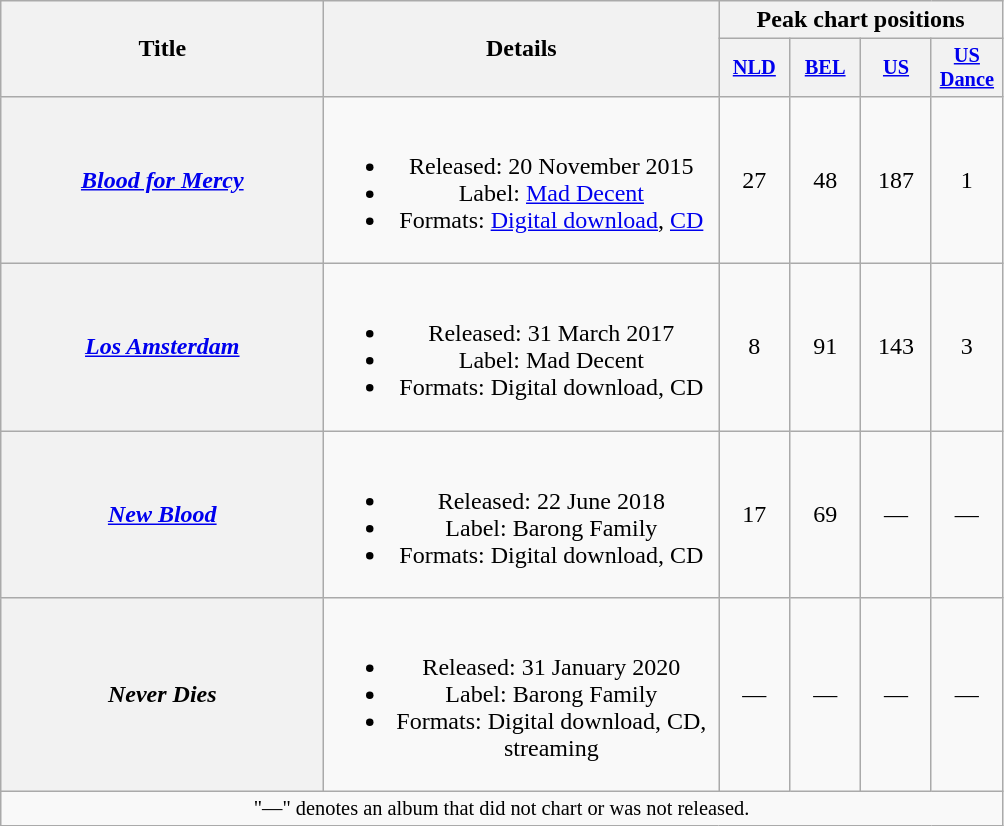<table class="wikitable plainrowheaders" style="text-align:center;">
<tr>
<th scope="col" style="width:13em;" rowspan="2">Title</th>
<th scope="col" style="width:16em;" rowspan="2">Details</th>
<th scope="col" colspan="4">Peak chart positions</th>
</tr>
<tr>
<th scope="col" style="width:3em;font-size:85%;"><a href='#'>NLD</a><br></th>
<th scope="col" style="width:3em;font-size:85%;"><a href='#'>BEL</a><br></th>
<th scope="col" style="width:3em;font-size:85%;"><a href='#'>US</a><br></th>
<th scope="col" style="width:3em;font-size:85%;"><a href='#'>US<br>Dance</a><br></th>
</tr>
<tr>
<th scope="row"><em><a href='#'>Blood for Mercy</a></em></th>
<td><br><ul><li>Released: 20 November 2015</li><li>Label: <a href='#'>Mad Decent</a></li><li>Formats: <a href='#'>Digital download</a>, <a href='#'>CD</a></li></ul></td>
<td>27</td>
<td>48</td>
<td>187</td>
<td>1</td>
</tr>
<tr>
<th scope="row"><em><a href='#'>Los Amsterdam</a></em></th>
<td><br><ul><li>Released: 31 March 2017</li><li>Label: Mad Decent</li><li>Formats: Digital download, CD</li></ul></td>
<td>8</td>
<td>91</td>
<td>143</td>
<td>3</td>
</tr>
<tr>
<th scope="row"><em><a href='#'>New Blood</a></em></th>
<td><br><ul><li>Released: 22 June 2018</li><li>Label: Barong Family</li><li>Formats: Digital download, CD</li></ul></td>
<td>17</td>
<td>69</td>
<td>—</td>
<td>—</td>
</tr>
<tr>
<th scope="row"><em>Never Dies</em></th>
<td><br><ul><li>Released: 31 January 2020</li><li>Label: Barong Family</li><li>Formats: Digital download, CD, streaming</li></ul></td>
<td>—</td>
<td>—</td>
<td>—</td>
<td>—</td>
</tr>
<tr>
<td colspan="6" style="font-size:85%">"—" denotes an album that did not chart or was not released.</td>
</tr>
</table>
